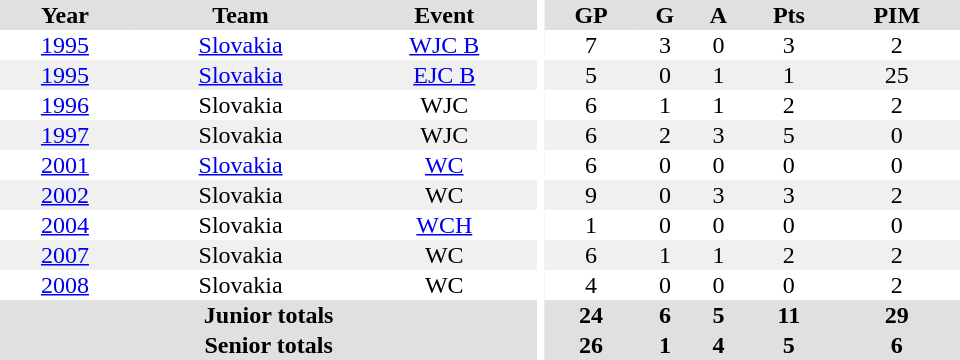<table border="0" cellpadding="1" cellspacing="0" ID="Table3" style="text-align:center; width:40em">
<tr bgcolor="#e0e0e0">
<th>Year</th>
<th>Team</th>
<th>Event</th>
<th rowspan="102" bgcolor="#ffffff"></th>
<th>GP</th>
<th>G</th>
<th>A</th>
<th>Pts</th>
<th>PIM</th>
</tr>
<tr>
<td><a href='#'>1995</a></td>
<td><a href='#'>Slovakia</a></td>
<td><a href='#'>WJC B</a></td>
<td>7</td>
<td>3</td>
<td>0</td>
<td>3</td>
<td>2</td>
</tr>
<tr bgcolor="#f0f0f0">
<td><a href='#'>1995</a></td>
<td><a href='#'>Slovakia</a></td>
<td><a href='#'>EJC B</a></td>
<td>5</td>
<td>0</td>
<td>1</td>
<td>1</td>
<td>25</td>
</tr>
<tr>
<td><a href='#'>1996</a></td>
<td>Slovakia</td>
<td>WJC</td>
<td>6</td>
<td>1</td>
<td>1</td>
<td>2</td>
<td>2</td>
</tr>
<tr bgcolor="#f0f0f0">
<td><a href='#'>1997</a></td>
<td>Slovakia</td>
<td>WJC</td>
<td>6</td>
<td>2</td>
<td>3</td>
<td>5</td>
<td>0</td>
</tr>
<tr>
<td><a href='#'>2001</a></td>
<td><a href='#'>Slovakia</a></td>
<td><a href='#'>WC</a></td>
<td>6</td>
<td>0</td>
<td>0</td>
<td>0</td>
<td>0</td>
</tr>
<tr bgcolor="#f0f0f0">
<td><a href='#'>2002</a></td>
<td>Slovakia</td>
<td>WC</td>
<td>9</td>
<td>0</td>
<td>3</td>
<td>3</td>
<td>2</td>
</tr>
<tr>
<td><a href='#'>2004</a></td>
<td>Slovakia</td>
<td><a href='#'>WCH</a></td>
<td>1</td>
<td>0</td>
<td>0</td>
<td>0</td>
<td>0</td>
</tr>
<tr bgcolor="#f0f0f0">
<td><a href='#'>2007</a></td>
<td>Slovakia</td>
<td>WC</td>
<td>6</td>
<td>1</td>
<td>1</td>
<td>2</td>
<td>2</td>
</tr>
<tr>
<td><a href='#'>2008</a></td>
<td>Slovakia</td>
<td>WC</td>
<td>4</td>
<td>0</td>
<td>0</td>
<td>0</td>
<td>2</td>
</tr>
<tr bgcolor="#e0e0e0">
<th colspan="3">Junior totals</th>
<th>24</th>
<th>6</th>
<th>5</th>
<th>11</th>
<th>29</th>
</tr>
<tr bgcolor="#e0e0e0">
<th colspan="3">Senior totals</th>
<th>26</th>
<th>1</th>
<th>4</th>
<th>5</th>
<th>6</th>
</tr>
</table>
